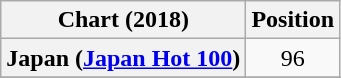<table class="wikitable plainrowheaders" style="text-align:center">
<tr>
<th scope="col">Chart (2018)</th>
<th scope="col">Position</th>
</tr>
<tr>
<th scope="row">Japan (<a href='#'>Japan Hot 100</a>)</th>
<td>96</td>
</tr>
<tr>
</tr>
</table>
